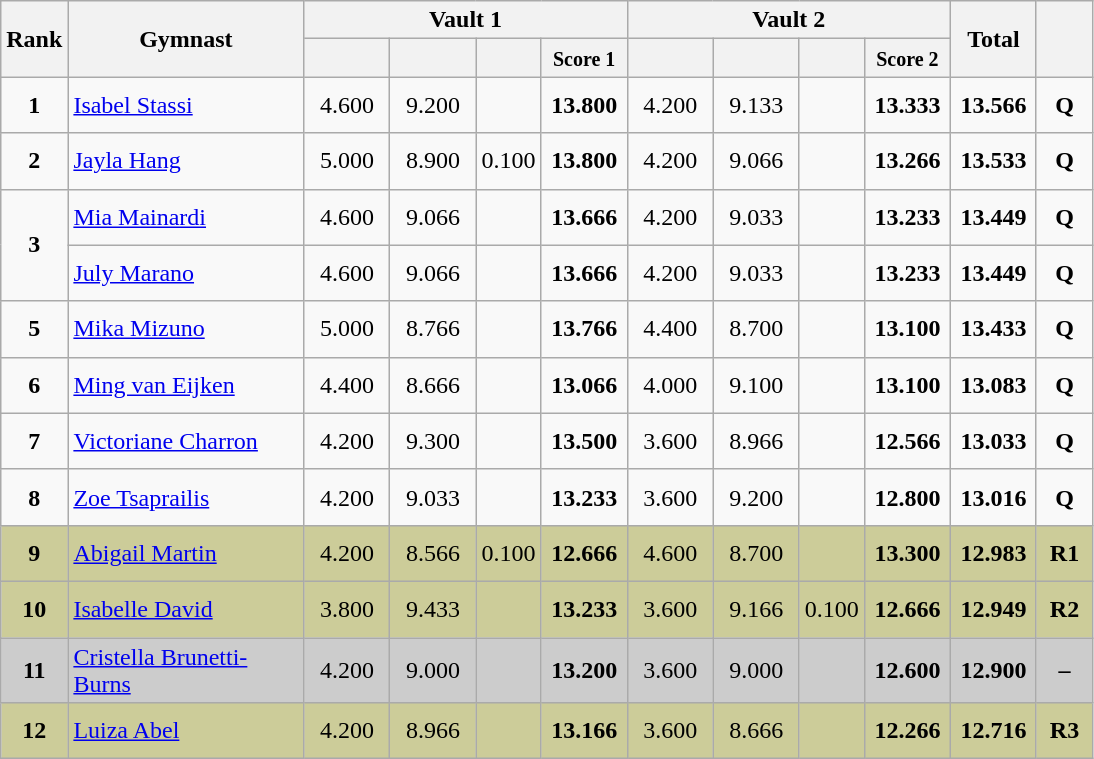<table style="text-align:center;" class="wikitable sortable">
<tr>
<th style="width:15px;" rowspan="2">Rank</th>
<th style="width:150px;" rowspan="2">Gymnast</th>
<th colspan="4">Vault 1</th>
<th colspan="4">Vault 2</th>
<th style="width:50px;" rowspan="2">Total</th>
<th style="width:30px;" rowspan="2"><small></small></th>
</tr>
<tr>
<th style="width:50px;"><small></small></th>
<th style="width:50px;"><small></small></th>
<th style="width:20px;"><small></small></th>
<th style="width:50px;"><small>Score 1</small></th>
<th style="width:50px;"><small></small></th>
<th style="width:50px;"><small></small></th>
<th style="width:20px;"><small></small></th>
<th style="width:50px;"><small>Score 2</small></th>
</tr>
<tr>
<td scope="row" style="text-align:center"><strong>1</strong></td>
<td style="height:30px; text-align:left;"> <a href='#'>Isabel Stassi</a></td>
<td>4.600</td>
<td>9.200</td>
<td></td>
<td><strong>13.800</strong></td>
<td>4.200</td>
<td>9.133</td>
<td></td>
<td><strong>13.333</strong></td>
<td><strong>13.566</strong></td>
<td><strong>Q</strong></td>
</tr>
<tr>
<td scope="row" style="text-align:center"><strong>2</strong></td>
<td style="height:30px; text-align:left;"> <a href='#'>Jayla Hang</a></td>
<td>5.000</td>
<td>8.900</td>
<td>0.100</td>
<td><strong>13.800</strong></td>
<td>4.200</td>
<td>9.066</td>
<td></td>
<td><strong>13.266</strong></td>
<td><strong>13.533</strong></td>
<td><strong>Q</strong></td>
</tr>
<tr>
<td rowspan="2" scope="row" style="text-align:center"><strong>3</strong></td>
<td style="height:30px; text-align:left;"> <a href='#'>Mia Mainardi</a></td>
<td>4.600</td>
<td>9.066</td>
<td></td>
<td><strong>13.666</strong></td>
<td>4.200</td>
<td>9.033</td>
<td></td>
<td><strong>13.233</strong></td>
<td><strong>13.449</strong></td>
<td><strong>Q</strong></td>
</tr>
<tr>
<td style="height:30px; text-align:left;"> <a href='#'>July Marano</a></td>
<td>4.600</td>
<td>9.066</td>
<td></td>
<td><strong>13.666</strong></td>
<td>4.200</td>
<td>9.033</td>
<td></td>
<td><strong>13.233</strong></td>
<td><strong>13.449</strong></td>
<td><strong>Q</strong></td>
</tr>
<tr>
<td scope="row" style="text-align:center"><strong>5</strong></td>
<td style="height:30px; text-align:left;"> <a href='#'>Mika Mizuno</a></td>
<td>5.000</td>
<td>8.766</td>
<td></td>
<td><strong>13.766</strong></td>
<td>4.400</td>
<td>8.700</td>
<td></td>
<td><strong>13.100</strong></td>
<td><strong>13.433</strong></td>
<td><strong>Q</strong></td>
</tr>
<tr>
<td scope="row" style="text-align:center"><strong>6</strong></td>
<td style="height:30px; text-align:left;"> <a href='#'>Ming van Eijken</a></td>
<td>4.400</td>
<td>8.666</td>
<td></td>
<td><strong>13.066</strong></td>
<td>4.000</td>
<td>9.100</td>
<td></td>
<td><strong>13.100</strong></td>
<td><strong>13.083</strong></td>
<td><strong>Q</strong></td>
</tr>
<tr>
<td scope="row" style="text-align:center"><strong>7</strong></td>
<td style="height:30px; text-align:left;"> <a href='#'>Victoriane Charron</a></td>
<td>4.200</td>
<td>9.300</td>
<td></td>
<td><strong>13.500</strong></td>
<td>3.600</td>
<td>8.966</td>
<td></td>
<td><strong>12.566</strong></td>
<td><strong>13.033</strong></td>
<td><strong>Q</strong></td>
</tr>
<tr>
<td scope="row" style="text-align:center"><strong>8</strong></td>
<td style="height:30px; text-align:left;"> <a href='#'>Zoe Tsaprailis</a></td>
<td>4.200</td>
<td>9.033</td>
<td></td>
<td><strong>13.233</strong></td>
<td>3.600</td>
<td>9.200</td>
<td></td>
<td><strong>12.800</strong></td>
<td><strong>13.016</strong></td>
<td><strong>Q</strong></td>
</tr>
<tr style="background:#cccc99;">
<td scope="row" style="text-align:center"><strong>9</strong></td>
<td style="height:30px; text-align:left;"> <a href='#'>Abigail Martin</a></td>
<td>4.200</td>
<td>8.566</td>
<td>0.100</td>
<td><strong>12.666</strong></td>
<td>4.600</td>
<td>8.700</td>
<td></td>
<td><strong>13.300</strong></td>
<td><strong>12.983</strong></td>
<td><strong>R1</strong></td>
</tr>
<tr style="background:#cccc99;">
<td scope="row" style="text-align:center"><strong>10</strong></td>
<td style="height:30px; text-align:left;"> <a href='#'>Isabelle David</a></td>
<td>3.800</td>
<td>9.433</td>
<td></td>
<td><strong>13.233</strong></td>
<td>3.600</td>
<td>9.166</td>
<td>0.100</td>
<td><strong>12.666</strong></td>
<td><strong>12.949</strong></td>
<td><strong>R2</strong></td>
</tr>
<tr style="background:#cccccc;">
<td scope="row" style="text-align:center"><strong>11</strong></td>
<td style="height:30px; text-align:left;"> <a href='#'>Cristella Brunetti-Burns</a></td>
<td>4.200</td>
<td>9.000</td>
<td></td>
<td><strong>13.200</strong></td>
<td>3.600</td>
<td>9.000</td>
<td></td>
<td><strong>12.600</strong></td>
<td><strong>12.900</strong></td>
<td><strong>–</strong></td>
</tr>
<tr style="background:#cccc99;">
<td scope="row" style="text-align:center"><strong>12</strong></td>
<td style="height:30px; text-align:left;"> <a href='#'>Luiza Abel</a></td>
<td>4.200</td>
<td>8.966</td>
<td></td>
<td><strong>13.166</strong></td>
<td>3.600</td>
<td>8.666</td>
<td></td>
<td><strong>12.266</strong></td>
<td><strong>12.716</strong></td>
<td><strong>R3</strong></td>
</tr>
</table>
